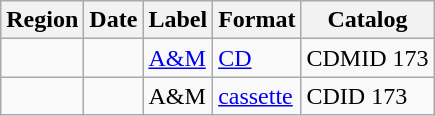<table class="wikitable">
<tr>
<th>Region</th>
<th>Date</th>
<th>Label</th>
<th>Format</th>
<th>Catalog</th>
</tr>
<tr>
<td></td>
<td></td>
<td><a href='#'>A&M</a></td>
<td><a href='#'>CD</a></td>
<td>CDMID 173</td>
</tr>
<tr>
<td></td>
<td></td>
<td>A&M</td>
<td><a href='#'>cassette</a></td>
<td>CDID 173</td>
</tr>
</table>
